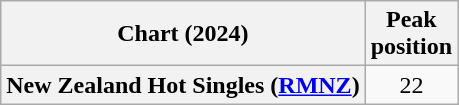<table class="wikitable sortable plainrowheaders" style="text-align:center">
<tr>
<th scope="col">Chart (2024)</th>
<th scope="col">Peak<br>position</th>
</tr>
<tr>
<th scope="row">New Zealand Hot Singles (<a href='#'>RMNZ</a>)</th>
<td>22</td>
</tr>
</table>
